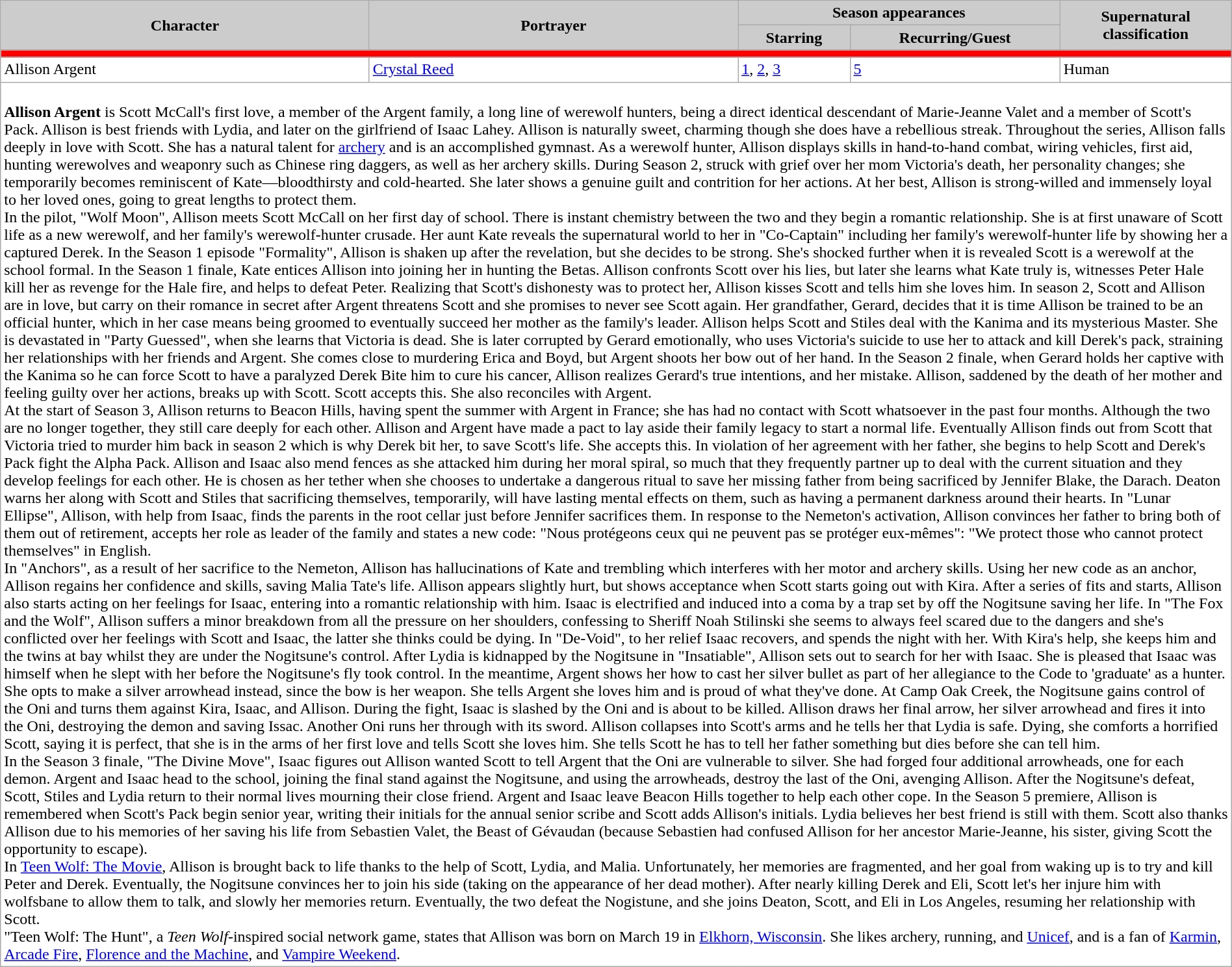<table class="wikitable sortable" style="width:100%; margin-right:auto; background:#fff;">
<tr style="color:black">
<th rowspan="2" style="background:#ccc; width:16%;">Character</th>
<th rowspan="2" style="background:#ccc; width:16%;">Portrayer</th>
<th colspan="2" style="background:#ccc; width:13%;">Season appearances</th>
<th rowspan="2" style="background:#ccc; width:7%;">Supernatural classification</th>
</tr>
<tr>
<th style="background:#ccc;">Starring</th>
<th style="background:#ccc;">Recurring/Guest</th>
</tr>
<tr>
<td colspan="5" style="background:red;"></td>
</tr>
<tr>
<td id="Allison">Allison Argent</td>
<td><a href='#'>Crystal Reed</a></td>
<td><a href='#'>1</a>, <a href='#'>2</a>, <a href='#'>3</a></td>
<td><a href='#'>5</a></td>
<td>Human</td>
</tr>
<tr>
<td colspan=5><br><strong>Allison Argent</strong> is Scott McCall's first love, a member of the Argent family, a long line of werewolf hunters, being a direct identical descendant of Marie-Jeanne Valet and a member of Scott's Pack. Allison is best friends with Lydia, and later on the girlfriend of Isaac Lahey. Allison is naturally sweet, charming though she does have a rebellious streak. Throughout the series, Allison falls deeply in love with Scott. She has a natural talent for <a href='#'>archery</a> and is an accomplished gymnast. As a werewolf hunter, Allison displays skills in hand-to-hand combat, wiring vehicles, first aid, hunting werewolves and weaponry such as Chinese ring daggers, as well as her archery skills. During Season 2, struck with grief over her mom Victoria's death, her personality changes; she temporarily becomes reminiscent of Kate—bloodthirsty and cold-hearted. She later shows a genuine guilt and contrition for her actions. At her best, Allison is strong-willed and immensely loyal to her loved ones, going to great lengths to protect them.<br>In the pilot, "Wolf Moon", Allison meets Scott McCall on her first day of school. There is instant chemistry between the two and they begin a romantic relationship. She is at first unaware of Scott life as a new werewolf, and her family's werewolf-hunter crusade. Her aunt Kate reveals the supernatural world to her in "Co-Captain" including her family's werewolf-hunter life by showing her a captured Derek. In the Season 1 episode "Formality", Allison is shaken up after the revelation, but she decides to be strong. She's shocked further when it is revealed Scott is a werewolf at the school formal. In the Season 1 finale, Kate entices Allison into joining her in hunting the Betas. Allison confronts Scott over his lies, but later she learns what Kate truly is, witnesses Peter Hale kill her as revenge for the Hale fire, and helps to defeat Peter. Realizing that Scott's dishonesty was to protect her, Allison kisses Scott and tells him she loves him. In season 2, Scott and Allison are in love, but carry on their romance in secret after Argent threatens Scott and she promises to never see Scott again. Her grandfather, Gerard, decides that it is time Allison be trained to be an official hunter, which in her case means being groomed to eventually succeed her mother as the family's leader. Allison helps Scott and Stiles deal with the Kanima and its mysterious Master. She is devastated in "Party Guessed", when she learns that Victoria is dead. She is later corrupted by Gerard emotionally, who uses Victoria's suicide to use her to attack and kill Derek's pack, straining her relationships with her friends and Argent. She comes close to murdering Erica and Boyd, but Argent shoots her bow out of her hand. In the Season 2 finale, when Gerard holds her captive with the Kanima so he can force Scott to have a paralyzed Derek Bite him to cure his cancer, Allison realizes Gerard's true intentions, and her mistake. Allison, saddened by the death of her mother and feeling guilty over her actions, breaks up with Scott. Scott accepts this. She also reconciles with Argent.<br>At the start of Season 3, Allison returns to Beacon Hills, having spent the summer with Argent in France; she has had no contact with Scott whatsoever in the past four months. Although the two are no longer together, they still care deeply for each other. Allison and Argent have made a pact to lay aside their family legacy to start a normal life. Eventually Allison finds out from Scott that Victoria tried to murder him back in season 2 which is why Derek bit her, to save Scott's life. She accepts this. In violation of her agreement with her father, she begins to help Scott and Derek's Pack fight the Alpha Pack. Allison and Isaac also mend fences as she attacked him during her moral spiral, so much that they frequently partner up to deal with the current situation and they develop feelings for each other. He is chosen as her tether when she chooses to undertake a dangerous ritual to save her missing father from being sacrificed by Jennifer Blake, the Darach. Deaton warns her along with Scott and Stiles that sacrificing themselves, temporarily, will have lasting mental effects on them, such as having a permanent darkness around their hearts. In "Lunar Ellipse", Allison, with help from Isaac, finds the parents in the root cellar just before Jennifer sacrifices them. In response to the Nemeton's activation, Allison convinces her father to bring both of them out of retirement, accepts her role as leader of the family and states a new code: "Nous protégeons ceux qui ne peuvent pas se protéger eux-mêmes": "We protect those who cannot protect themselves" in English.<br>In "Anchors", as a result of her sacrifice to the Nemeton, Allison has hallucinations of Kate and trembling which interferes with her motor and archery skills. Using her new code as an anchor, Allison regains her confidence and skills, saving Malia Tate's life. Allison appears slightly hurt, but shows acceptance when Scott starts going out with Kira. After a series of fits and starts, Allison also starts acting on her feelings for Isaac, entering into a romantic relationship with him. Isaac is electrified and induced into a coma by a trap set by off the Nogitsune saving her life. In "The Fox and the Wolf", Allison suffers a minor breakdown from all the pressure on her shoulders, confessing to Sheriff Noah Stilinski she seems to always feel scared due to the dangers and she's conflicted over her feelings with Scott and Isaac, the latter she thinks could be dying. In "De-Void", to her relief Isaac recovers, and spends the night with her. With Kira's help, she keeps him and the twins at bay whilst they are under the Nogitsune's control. After Lydia is kidnapped by the Nogitsune in "Insatiable", Allison sets out to search for her with Isaac. She is pleased that Isaac was himself when he slept with her before the Nogitsune's fly took control. In the meantime, Argent shows her how to cast her silver bullet as part of her allegiance to the Code to 'graduate' as a hunter. She opts to make a silver arrowhead instead, since the bow is her weapon. She tells Argent she loves him and is proud of what they've done. At Camp Oak Creek, the Nogitsune gains control of the Oni and turns them against Kira, Isaac, and Allison. During the fight, Isaac is slashed by the Oni and is about to be killed. Allison draws her final arrow, her silver arrowhead and fires it into the Oni, destroying the demon and saving Issac. Another Oni runs her through with its sword. Allison collapses into Scott's arms and he tells her that Lydia is safe. Dying, she comforts a horrified Scott, saying it is perfect, that she is in the arms of her first love and tells Scott she loves him. She tells Scott he has to tell her father something but dies before she can tell him.<br>In the Season 3 finale, "The Divine Move", Isaac figures out Allison wanted Scott to tell Argent that the Oni are vulnerable to silver. She had forged four additional arrowheads, one for each demon. Argent and Isaac head to the school, joining the final stand against the Nogitsune, and using the arrowheads, destroy the last of the Oni, avenging Allison. After the Nogitsune's defeat, Scott, Stiles and Lydia return to their normal lives mourning their close friend. Argent and Isaac leave Beacon Hills together to help each other cope. In the Season 5 premiere, Allison is remembered when Scott's Pack begin senior year, writing their initials for the annual senior scribe and Scott adds Allison's initials. Lydia believes her best friend is still with them. Scott also thanks Allison due to his memories of her saving his life from Sebastien Valet, the Beast of Gévaudan (because Sebastien had confused Allison for her ancestor Marie-Jeanne, his sister, giving Scott the opportunity to escape).<br>In <a href='#'>Teen Wolf: The Movie</a>, Allison is brought back to life thanks to the help of Scott, Lydia, and Malia. Unfortunately, her memories are fragmented, and her goal from waking up is to try and kill Peter and Derek. Eventually, the Nogitsune convinces her to join his side (taking on the appearance of her dead mother). After nearly killing Derek and Eli, Scott let's her injure him with wolfsbane to allow them to talk, and slowly her memories return. Eventually, the two defeat the Nogistune, and she joins Deaton, Scott, and Eli in Los Angeles, resuming her relationship with Scott.<br>"Teen Wolf: The Hunt", a <em>Teen Wolf</em>-inspired social network game, states that Allison was born on March 19 in <a href='#'>Elkhorn, Wisconsin</a>. She likes archery, running, and <a href='#'>Unicef</a>, and is a fan of <a href='#'>Karmin</a>, <a href='#'>Arcade Fire</a>, <a href='#'>Florence and the Machine</a>, and <a href='#'>Vampire Weekend</a>.</td>
</tr>
</table>
